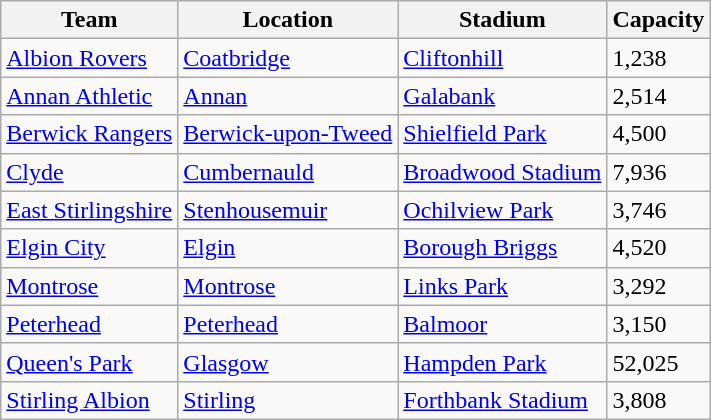<table class="wikitable sortable">
<tr>
<th>Team</th>
<th>Location</th>
<th>Stadium</th>
<th>Capacity</th>
</tr>
<tr>
<td><a href='#'>Albion Rovers</a></td>
<td><a href='#'>Coatbridge</a></td>
<td><a href='#'>Cliftonhill</a></td>
<td>1,238</td>
</tr>
<tr>
<td><a href='#'>Annan Athletic</a></td>
<td><a href='#'>Annan</a></td>
<td><a href='#'>Galabank</a></td>
<td>2,514</td>
</tr>
<tr>
<td><a href='#'>Berwick Rangers</a></td>
<td><a href='#'>Berwick-upon-Tweed</a></td>
<td><a href='#'>Shielfield Park</a></td>
<td>4,500</td>
</tr>
<tr>
<td><a href='#'>Clyde</a></td>
<td><a href='#'>Cumbernauld</a></td>
<td><a href='#'>Broadwood Stadium</a></td>
<td>7,936</td>
</tr>
<tr>
<td><a href='#'>East Stirlingshire</a></td>
<td><a href='#'>Stenhousemuir</a></td>
<td><a href='#'>Ochilview Park</a></td>
<td>3,746</td>
</tr>
<tr>
<td><a href='#'>Elgin City</a></td>
<td><a href='#'>Elgin</a></td>
<td><a href='#'>Borough Briggs</a></td>
<td>4,520</td>
</tr>
<tr>
<td><a href='#'>Montrose</a></td>
<td><a href='#'>Montrose</a></td>
<td><a href='#'>Links Park</a></td>
<td>3,292</td>
</tr>
<tr>
<td><a href='#'>Peterhead</a></td>
<td><a href='#'>Peterhead</a></td>
<td><a href='#'>Balmoor</a></td>
<td>3,150</td>
</tr>
<tr>
<td><a href='#'>Queen's Park</a></td>
<td><a href='#'>Glasgow</a></td>
<td><a href='#'>Hampden Park</a></td>
<td>52,025</td>
</tr>
<tr>
<td><a href='#'>Stirling Albion</a></td>
<td><a href='#'>Stirling</a></td>
<td><a href='#'>Forthbank Stadium</a></td>
<td>3,808</td>
</tr>
</table>
